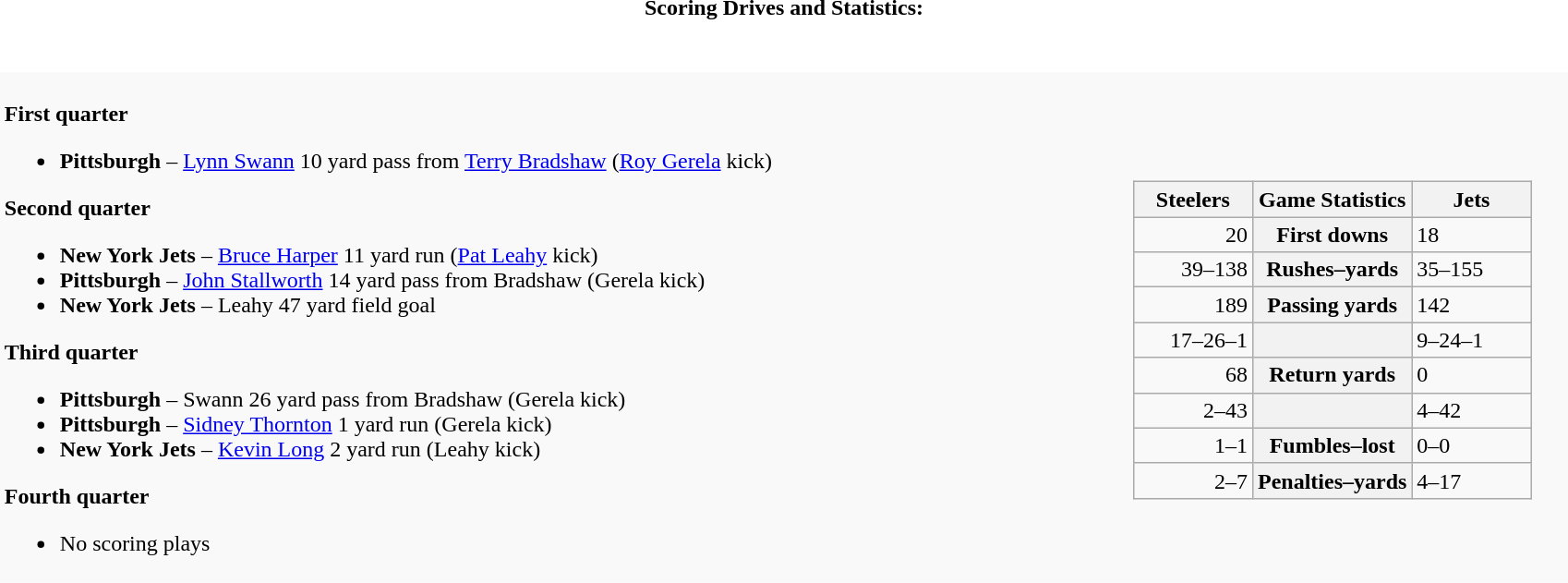<table class="toccolours collapsible collapsed"  style="width:90%; margin:auto;">
<tr>
<th>Scoring Drives and Statistics:</th>
</tr>
<tr>
<td><br><table border="0"  style="width:100%; background:#f9f9f9; margin:1em auto 1em auto;">
<tr>
<td><br><strong>First quarter</strong><ul><li><strong>Pittsburgh</strong> – <a href='#'>Lynn Swann</a> 10 yard pass from <a href='#'>Terry Bradshaw</a> (<a href='#'>Roy Gerela</a> kick)</li></ul><strong>Second quarter</strong><ul><li><strong>New York Jets</strong> – <a href='#'>Bruce Harper</a> 11 yard run (<a href='#'>Pat Leahy</a> kick)</li><li><strong>Pittsburgh</strong> – <a href='#'>John Stallworth</a> 14 yard pass from Bradshaw (Gerela kick)</li><li><strong>New York Jets</strong> – Leahy 47 yard field goal</li></ul><strong>Third quarter</strong><ul><li><strong>Pittsburgh</strong> – Swann 26 yard pass from Bradshaw (Gerela kick)</li><li><strong>Pittsburgh</strong> – <a href='#'>Sidney Thornton</a> 1 yard run (Gerela kick)</li><li><strong>New York Jets</strong> – <a href='#'>Kevin Long</a> 2 yard run (Leahy kick)</li></ul><strong>Fourth quarter</strong><ul><li>No scoring plays</li></ul></td>
<td><br><table class="wikitable" style="margin: 1em auto 1em auto">
<tr>
<th style="width:30%;">Steelers</th>
<th style="width:40%;">Game Statistics</th>
<th style="width:30%;">Jets</th>
</tr>
<tr>
<td style="text-align:right;">20</td>
<th>First downs</th>
<td>18</td>
</tr>
<tr>
<td style="text-align:right;">39–138</td>
<th>Rushes–yards</th>
<td>35–155</td>
</tr>
<tr>
<td style="text-align:right;">189</td>
<th>Passing yards</th>
<td>142</td>
</tr>
<tr>
<td style="text-align:right;">17–26–1</td>
<th></th>
<td>9–24–1</td>
</tr>
<tr>
<td style="text-align:right;">68</td>
<th>Return yards</th>
<td>0</td>
</tr>
<tr>
<td style="text-align:right;">2–43</td>
<th></th>
<td>4–42</td>
</tr>
<tr>
<td style="text-align:right;">1–1</td>
<th>Fumbles–lost</th>
<td>0–0</td>
</tr>
<tr>
<td style="text-align:right;">2–7</td>
<th>Penalties–yards</th>
<td>4–17</td>
</tr>
</table>
</td>
</tr>
</table>
</td>
</tr>
</table>
